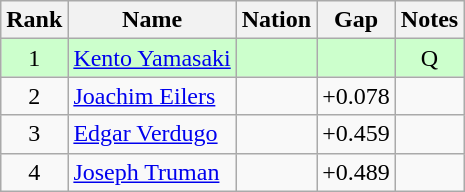<table class="wikitable sortable" style="text-align:center">
<tr>
<th>Rank</th>
<th>Name</th>
<th>Nation</th>
<th>Gap</th>
<th>Notes</th>
</tr>
<tr bgcolor=ccffcc>
<td>1</td>
<td align=left><a href='#'>Kento Yamasaki</a></td>
<td align=left></td>
<td></td>
<td>Q</td>
</tr>
<tr>
<td>2</td>
<td align=left><a href='#'>Joachim Eilers</a></td>
<td align=left></td>
<td>+0.078</td>
<td></td>
</tr>
<tr>
<td>3</td>
<td align=left><a href='#'>Edgar Verdugo</a></td>
<td align=left></td>
<td>+0.459</td>
<td></td>
</tr>
<tr>
<td>4</td>
<td align=left><a href='#'>Joseph Truman</a></td>
<td align=left></td>
<td>+0.489</td>
<td></td>
</tr>
</table>
